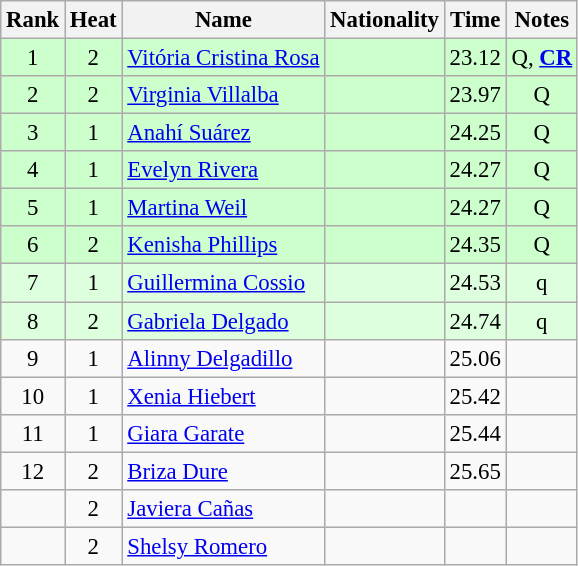<table class="wikitable sortable" style="text-align:center;font-size:95%">
<tr>
<th>Rank</th>
<th>Heat</th>
<th>Name</th>
<th>Nationality</th>
<th>Time</th>
<th>Notes</th>
</tr>
<tr bgcolor=ccffcc>
<td>1</td>
<td>2</td>
<td align=left><a href='#'>Vitória Cristina Rosa</a></td>
<td align=left></td>
<td>23.12</td>
<td>Q, <strong><a href='#'>CR</a></strong></td>
</tr>
<tr bgcolor=ccffcc>
<td>2</td>
<td>2</td>
<td align=left><a href='#'>Virginia Villalba</a></td>
<td align=left></td>
<td>23.97</td>
<td>Q</td>
</tr>
<tr bgcolor=ccffcc>
<td>3</td>
<td>1</td>
<td align=left><a href='#'>Anahí Suárez</a></td>
<td align=left></td>
<td>24.25</td>
<td>Q</td>
</tr>
<tr bgcolor=ccffcc>
<td>4</td>
<td>1</td>
<td align=left><a href='#'>Evelyn Rivera</a></td>
<td align=left></td>
<td>24.27</td>
<td>Q</td>
</tr>
<tr bgcolor=ccffcc>
<td>5</td>
<td>1</td>
<td align=left><a href='#'>Martina Weil</a></td>
<td align=left></td>
<td>24.27</td>
<td>Q</td>
</tr>
<tr bgcolor=ccffcc>
<td>6</td>
<td>2</td>
<td align=left><a href='#'>Kenisha Phillips</a></td>
<td align=left></td>
<td>24.35</td>
<td>Q</td>
</tr>
<tr bgcolor=ddffdd>
<td>7</td>
<td>1</td>
<td align=left><a href='#'>Guillermina Cossio</a></td>
<td align=left></td>
<td>24.53</td>
<td>q</td>
</tr>
<tr bgcolor=ddffdd>
<td>8</td>
<td>2</td>
<td align=left><a href='#'>Gabriela Delgado</a></td>
<td align=left></td>
<td>24.74</td>
<td>q</td>
</tr>
<tr>
<td>9</td>
<td>1</td>
<td align=left><a href='#'>Alinny Delgadillo</a></td>
<td align=left></td>
<td>25.06</td>
<td></td>
</tr>
<tr>
<td>10</td>
<td>1</td>
<td align=left><a href='#'>Xenia Hiebert</a></td>
<td align=left></td>
<td>25.42</td>
<td></td>
</tr>
<tr>
<td>11</td>
<td>1</td>
<td align=left><a href='#'>Giara Garate</a></td>
<td align=left></td>
<td>25.44</td>
<td></td>
</tr>
<tr>
<td>12</td>
<td>2</td>
<td align=left><a href='#'>Briza Dure</a></td>
<td align=left></td>
<td>25.65</td>
<td></td>
</tr>
<tr>
<td></td>
<td>2</td>
<td align=left><a href='#'>Javiera Cañas</a></td>
<td align=left></td>
<td></td>
<td></td>
</tr>
<tr>
<td></td>
<td>2</td>
<td align=left><a href='#'>Shelsy Romero</a></td>
<td align=left></td>
<td></td>
<td></td>
</tr>
</table>
